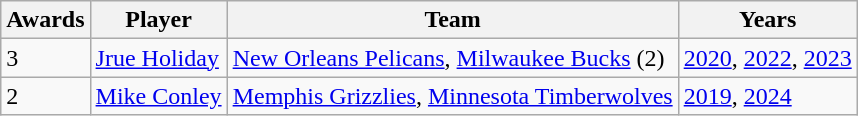<table class="wikitable sortable">
<tr>
<th>Awards</th>
<th>Player</th>
<th>Team</th>
<th>Years</th>
</tr>
<tr>
<td>3</td>
<td> <a href='#'>Jrue Holiday</a></td>
<td><a href='#'>New Orleans Pelicans</a>, <a href='#'>Milwaukee Bucks</a> (2)</td>
<td><a href='#'>2020</a>, <a href='#'>2022</a>, <a href='#'>2023</a></td>
</tr>
<tr>
<td>2</td>
<td> <a href='#'>Mike Conley</a></td>
<td><a href='#'>Memphis Grizzlies</a>, <a href='#'>Minnesota Timberwolves</a></td>
<td><a href='#'>2019</a>, <a href='#'>2024</a></td>
</tr>
</table>
